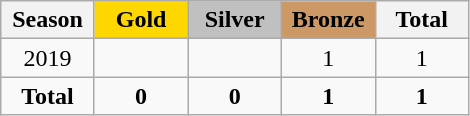<table class="wikitable" style="text-align:center">
<tr>
<th width = "55">Season</th>
<th width = "55" style="background: gold;">Gold</th>
<th width = "55" style="background: silver;">Silver</th>
<th width = "55" style="background: #cc9966;">Bronze</th>
<th width = "55">Total</th>
</tr>
<tr>
<td>2019</td>
<td></td>
<td></td>
<td>1</td>
<td>1</td>
</tr>
<tr>
<td><strong>Total</strong></td>
<td><strong>0</strong></td>
<td><strong>0</strong></td>
<td><strong>1</strong></td>
<td><strong>1</strong></td>
</tr>
</table>
